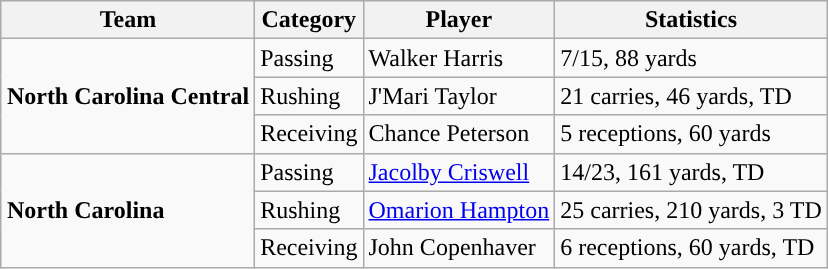<table class="wikitable" style="float: right;">
<tr>
<th>Team</th>
<th>Category</th>
<th>Player</th>
<th>Statistics</th>
</tr>
<tr>
<td rowspan=3><strong>North Carolina Central</strong></td>
<td>Passing</td>
<td>Walker Harris</td>
<td>7/15, 88 yards</td>
</tr>
<tr>
<td>Rushing</td>
<td>J'Mari Taylor</td>
<td>21 carries, 46 yards, TD</td>
</tr>
<tr>
<td>Receiving</td>
<td>Chance Peterson</td>
<td>5 receptions, 60 yards</td>
</tr>
<tr>
<td rowspan=3><strong>North Carolina</strong></td>
<td>Passing</td>
<td><a href='#'>Jacolby Criswell</a></td>
<td>14/23, 161 yards, TD</td>
</tr>
<tr>
<td>Rushing</td>
<td><a href='#'>Omarion Hampton</a></td>
<td>25 carries, 210 yards, 3 TD</td>
</tr>
<tr>
<td>Receiving</td>
<td>John Copenhaver</td>
<td>6 receptions, 60 yards, TD</td>
</tr>
</table>
